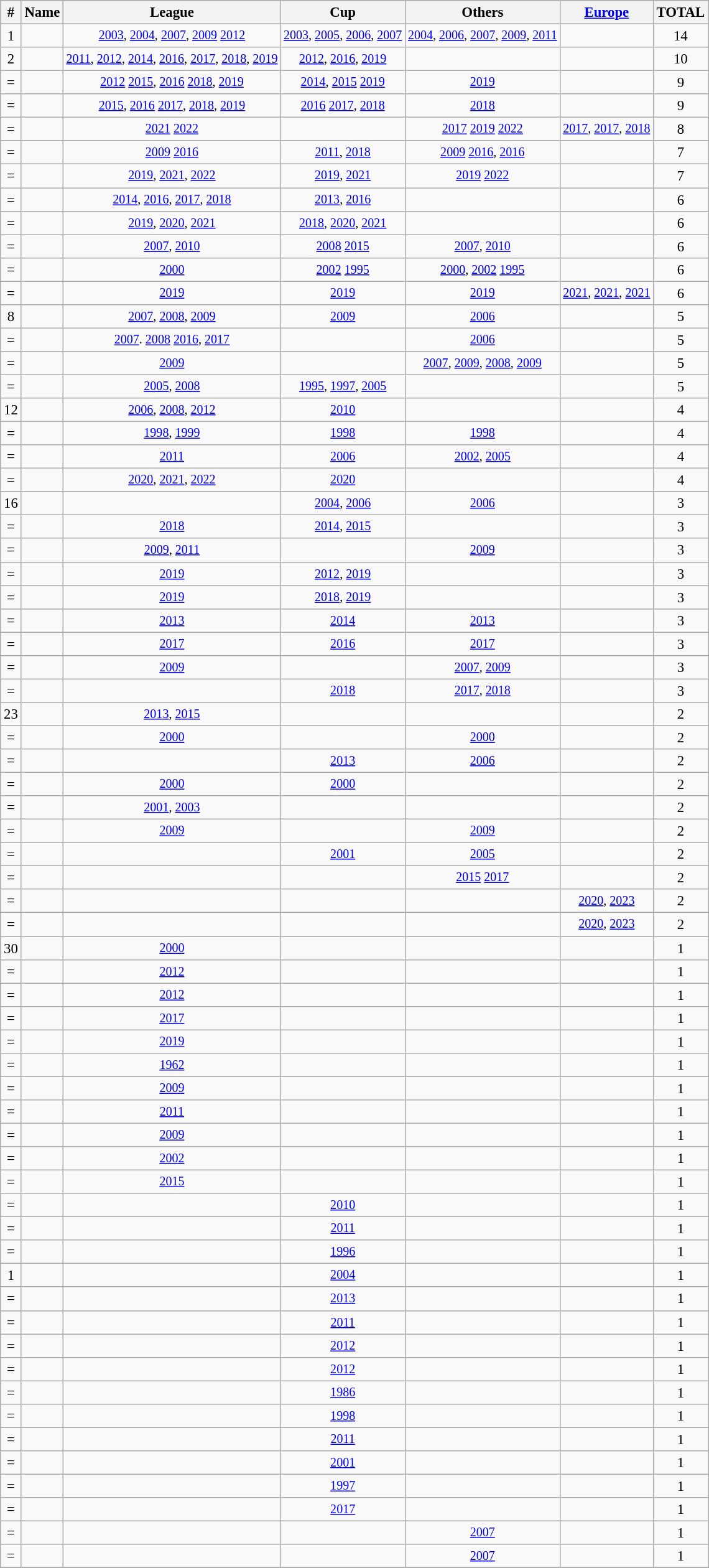<table class="wikitable plainrowheaders sortable" style="text-align:center;font-size:95%">
<tr>
<th scope="col">#</th>
<th scope="col">Name</th>
<th scope="col">League</th>
<th scope="col">Cup</th>
<th scope="col">Others</th>
<th scope="col"><a href='#'>Europe</a></th>
<th scope="col">TOTAL</th>
</tr>
<tr>
<td>1</td>
<td scope="row" align="left" style="font-size:88%"></td>
<td style="font-size:88%"> <a href='#'>2003</a>, <a href='#'>2004</a>, <a href='#'>2007</a>, <a href='#'>2009</a>  <a href='#'>2012</a></td>
<td style="font-size:88%"> <a href='#'>2003</a>, <a href='#'>2005</a>, <a href='#'>2006</a>, <a href='#'>2007</a></td>
<td style="font-size:88%"> <a href='#'>2004</a>, <a href='#'>2006</a>, <a href='#'>2007</a>, <a href='#'>2009</a>, <a href='#'>2011</a></td>
<td></td>
<td>14</td>
</tr>
<tr>
<td>2</td>
<td scope="row" align="left" style="font-size:88%"><strong></strong></td>
<td style="font-size:88%"> <a href='#'>2011</a>, <a href='#'>2012</a>, <a href='#'>2014</a>, <a href='#'>2016</a>, <a href='#'>2017</a>, <a href='#'>2018</a>, <a href='#'>2019</a></td>
<td style="font-size:88%"> <a href='#'>2012</a>, <a href='#'>2016</a>, <a href='#'>2019</a></td>
<td></td>
<td></td>
<td>10</td>
</tr>
<tr>
<td>=</td>
<td scope="row" align="left" style="font-size:88%"><strong></strong></td>
<td style="font-size:88%"> <a href='#'>2012</a>  <a href='#'>2015</a>, <a href='#'>2016</a>  <a href='#'>2018</a>, <a href='#'>2019</a></td>
<td style="font-size:88%"> <a href='#'>2014</a>, <a href='#'>2015</a>  <a href='#'>2019</a></td>
<td style="font-size:88%"> <a href='#'>2019</a></td>
<td></td>
<td>9</td>
</tr>
<tr>
<td>=</td>
<td scope="row" align="left" style="font-size:88%"><em></em></td>
<td style="font-size:88%"> <a href='#'>2015</a>, <a href='#'>2016</a>  <a href='#'>2017</a>, <a href='#'>2018</a>, <a href='#'>2019</a></td>
<td style="font-size:88%"> <a href='#'>2016</a>  <a href='#'>2017</a>, <a href='#'>2018</a></td>
<td style="font-size:88%"> <a href='#'>2018</a></td>
<td></td>
<td>9</td>
</tr>
<tr>
<td>=</td>
<td scope="row" align="left" style="font-size:88%"><strong></strong></td>
<td style="font-size:88%"> <a href='#'>2021</a>  <a href='#'>2022</a></td>
<td></td>
<td style="font-size:88%"> <a href='#'>2017</a>  <a href='#'>2019</a>  <a href='#'>2022</a></td>
<td style="font-size:88%"> <a href='#'>2017</a>, <a href='#'>2017</a>, <a href='#'>2018</a></td>
<td>8</td>
</tr>
<tr>
<td>=</td>
<td scope="row" align="left" style="font-size:88%"><strong></strong></td>
<td style="font-size:88%"> <a href='#'>2009</a>  <a href='#'>2016</a></td>
<td style="font-size:88%"> <a href='#'>2011</a>, <a href='#'>2018</a></td>
<td style="font-size:88%"> <a href='#'>2009</a>  <a href='#'>2016</a>, <a href='#'>2016</a></td>
<td></td>
<td>7</td>
</tr>
<tr>
<td>=</td>
<td scope="row" align="left" style="font-size:88%"><strong></strong></td>
<td style="font-size:88%"> <a href='#'>2019</a>, <a href='#'>2021</a>, <a href='#'>2022</a></td>
<td style="font-size:88%"> <a href='#'>2019</a>, <a href='#'>2021</a></td>
<td style="font-size:88%"> <a href='#'>2019</a>  <a href='#'>2022</a></td>
<td></td>
<td>7</td>
</tr>
<tr>
<td>=</td>
<td scope="row" align="left" style="font-size:88%"><strong></strong></td>
<td style="font-size:88%"> <a href='#'>2014</a>, <a href='#'>2016</a>, <a href='#'>2017</a>, <a href='#'>2018</a></td>
<td style="font-size:88%"> <a href='#'>2013</a>, <a href='#'>2016</a></td>
<td></td>
<td></td>
<td>6</td>
</tr>
<tr>
<td>=</td>
<td scope="row" align="left" style="font-size:88%"><strong></strong></td>
<td style="font-size:88%"> <a href='#'>2019</a>, <a href='#'>2020</a>, <a href='#'>2021</a></td>
<td style="font-size:88%"> <a href='#'>2018</a>, <a href='#'>2020</a>, <a href='#'>2021</a></td>
<td></td>
<td></td>
<td>6</td>
</tr>
<tr>
<td>=</td>
<td scope="row" align="left" style="font-size:88%"></td>
<td style="font-size:88%"> <a href='#'>2007</a>, <a href='#'>2010</a></td>
<td style="font-size:88%"> <a href='#'>2008</a>  <a href='#'>2015</a></td>
<td style="font-size:88%"> <a href='#'>2007</a>, <a href='#'>2010</a></td>
<td></td>
<td>6</td>
</tr>
<tr>
<td>=</td>
<td scope="row" align="left" style="font-size:88%"></td>
<td style="font-size:88%"> <a href='#'>2000</a></td>
<td style="font-size:88%"> <a href='#'>2002</a>  <a href='#'>1995</a></td>
<td style="font-size:88%"> <a href='#'>2000</a>, <a href='#'>2002</a>  <a href='#'>1995</a></td>
<td></td>
<td>6</td>
</tr>
<tr>
<td>=</td>
<td scope="row" align="left" style="font-size:88%"><strong></strong></td>
<td style="font-size:88%"> <a href='#'>2019</a></td>
<td style="font-size:88%"> <a href='#'>2019</a></td>
<td style="font-size:88%"> <a href='#'>2019</a></td>
<td style="font-size:88%"> <a href='#'>2021</a>, <a href='#'>2021</a>, <a href='#'>2021</a></td>
<td>6</td>
</tr>
<tr>
<td>8</td>
<td scope="row" align="left" style="font-size:88%"></td>
<td style="font-size:88%"> <a href='#'>2007</a>, <a href='#'>2008</a>, <a href='#'>2009</a></td>
<td style="font-size:88%"> <a href='#'>2009</a></td>
<td style="font-size:88%"> <a href='#'>2006</a></td>
<td></td>
<td>5</td>
</tr>
<tr>
<td>=</td>
<td scope="row" align="left" style="font-size:88%"><em></em></td>
<td style="font-size:88%"> <a href='#'>2007</a>. <a href='#'>2008</a>  <a href='#'>2016</a>, <a href='#'>2017</a></td>
<td></td>
<td style="font-size:88%"> <a href='#'>2006</a></td>
<td></td>
<td>5</td>
</tr>
<tr>
<td>=</td>
<td scope="row" align="left" style="font-size:88%"></td>
<td style="font-size:88%"> <a href='#'>2009</a></td>
<td></td>
<td style="font-size:88%"> <a href='#'>2007</a>, <a href='#'>2009</a>, <a href='#'>2008</a>, <a href='#'>2009</a></td>
<td></td>
<td>5</td>
</tr>
<tr>
<td>=</td>
<td scope="row" align="left" style="font-size:88%"></td>
<td style="font-size:88%"> <a href='#'>2005</a>, <a href='#'>2008</a></td>
<td style="font-size:88%"> <a href='#'>1995</a>, <a href='#'>1997</a>, <a href='#'>2005</a></td>
<td></td>
<td></td>
<td>5</td>
</tr>
<tr>
<td>12</td>
<td scope="row" align="left" style="font-size:88%"></td>
<td style="font-size:88%"> <a href='#'>2006</a>, <a href='#'>2008</a>, <a href='#'>2012</a></td>
<td style="font-size:88%"> <a href='#'>2010</a></td>
<td></td>
<td></td>
<td>4</td>
</tr>
<tr>
<td>=</td>
<td scope="row" align="left" style="font-size:88%"></td>
<td style="font-size:88%"> <a href='#'>1998</a>, <a href='#'>1999</a></td>
<td style="font-size:88%"> <a href='#'>1998</a></td>
<td style="font-size:88%"> <a href='#'>1998</a></td>
<td></td>
<td>4</td>
</tr>
<tr>
<td>=</td>
<td scope="row" align="left" style="font-size:88%"></td>
<td style="font-size:88%"> <a href='#'>2011</a></td>
<td style="font-size:88%"> <a href='#'>2006</a></td>
<td style="font-size:88%"> <a href='#'>2002</a>, <a href='#'>2005</a></td>
<td></td>
<td>4</td>
</tr>
<tr>
<td>=</td>
<td scope="row" align="left" style="font-size:88%"><strong></strong></td>
<td style="font-size:88%"> <a href='#'>2020</a>, <a href='#'>2021</a>, <a href='#'>2022</a></td>
<td style="font-size:88%"> <a href='#'>2020</a></td>
<td></td>
<td></td>
<td>4</td>
</tr>
<tr>
<td>16</td>
<td scope="row" align="left" style="font-size:88%"></td>
<td></td>
<td style="font-size:88%"> <a href='#'>2004</a>, <a href='#'>2006</a></td>
<td style="font-size:88%"> <a href='#'>2006</a></td>
<td></td>
<td>3</td>
</tr>
<tr>
<td>=</td>
<td scope="row" align="left" style="font-size:88%"><strong></strong></td>
<td style="font-size:88%"> <a href='#'>2018</a></td>
<td style="font-size:88%"> <a href='#'>2014</a>, <a href='#'>2015</a></td>
<td></td>
<td></td>
<td>3</td>
</tr>
<tr>
<td>=</td>
<td scope="row" align="left" style="font-size:88%"></td>
<td style="font-size:88%"> <a href='#'>2009</a>, <a href='#'>2011</a></td>
<td></td>
<td style="font-size:88%"> <a href='#'>2009</a></td>
<td></td>
<td>3</td>
</tr>
<tr>
<td>=</td>
<td scope="row" align="left" style="font-size:88%"><strong></strong></td>
<td style="font-size:88%"> <a href='#'>2019</a></td>
<td style="font-size:88%"> <a href='#'>2012</a>, <a href='#'>2019</a></td>
<td></td>
<td></td>
<td>3</td>
</tr>
<tr>
<td>=</td>
<td scope="row" align="left" style="font-size:88%"><strong></strong></td>
<td style="font-size:88%"> <a href='#'>2019</a></td>
<td style="font-size:88%"> <a href='#'>2018</a>, <a href='#'>2019</a></td>
<td></td>
<td></td>
<td>3</td>
</tr>
<tr>
<td>=</td>
<td scope="row" align="left" style="font-size:88%"><em></em></td>
<td style="font-size:88%"> <a href='#'>2013</a></td>
<td style="font-size:88%"> <a href='#'>2014</a></td>
<td style="font-size:88%"> <a href='#'>2013</a></td>
<td></td>
<td>3</td>
</tr>
<tr>
<td>=</td>
<td scope="row" align="left" style="font-size:88%"><em></em></td>
<td style="font-size:88%"> <a href='#'>2017</a></td>
<td style="font-size:88%"> <a href='#'>2016</a></td>
<td style="font-size:88%"> <a href='#'>2017</a></td>
<td></td>
<td>3</td>
</tr>
<tr>
<td>=</td>
<td scope="row" align="left" style="font-size:88%"></td>
<td style="font-size:88%"> <a href='#'>2009</a></td>
<td></td>
<td style="font-size:88%"> <a href='#'>2007</a>, <a href='#'>2009</a></td>
<td></td>
<td>3</td>
</tr>
<tr>
<td>=</td>
<td scope="row" align="left" style="font-size:88%"><strong></strong></td>
<td></td>
<td style="font-size:88%"> <a href='#'>2018</a></td>
<td style="font-size:88%"> <a href='#'>2017</a>, <a href='#'>2018</a></td>
<td></td>
<td>3</td>
</tr>
<tr>
<td>23</td>
<td scope="row" align="left" style="font-size:88%"><strong></strong></td>
<td style="font-size:88%"> <a href='#'>2013</a>, <a href='#'>2015</a></td>
<td></td>
<td></td>
<td></td>
<td>2</td>
</tr>
<tr>
<td>=</td>
<td scope="row" align="left" style="font-size:88%"></td>
<td style="font-size:88%"> <a href='#'>2000</a></td>
<td></td>
<td style="font-size:88%"> <a href='#'>2000</a></td>
<td></td>
<td>2</td>
</tr>
<tr>
<td>=</td>
<td scope="row" align="left" style="font-size:88%"></td>
<td></td>
<td style="font-size:88%"> <a href='#'>2013</a></td>
<td style="font-size:88%"> <a href='#'>2006</a></td>
<td></td>
<td>2</td>
</tr>
<tr>
<td>=</td>
<td scope="row" align="left" style="font-size:88%"></td>
<td style="font-size:88%"> <a href='#'>2000</a></td>
<td style="font-size:88%"> <a href='#'>2000</a></td>
<td></td>
<td></td>
<td>2</td>
</tr>
<tr>
<td>=</td>
<td scope="row" align="left" style="font-size:88%"></td>
<td style="font-size:88%"> <a href='#'>2001</a>, <a href='#'>2003</a></td>
<td></td>
<td></td>
<td></td>
<td>2</td>
</tr>
<tr>
<td>=</td>
<td scope="row" align="left" style="font-size:88%"></td>
<td style="font-size:88%"> <a href='#'>2009</a></td>
<td></td>
<td style="font-size:88%"> <a href='#'>2009</a></td>
<td></td>
<td>2</td>
</tr>
<tr>
<td>=</td>
<td scope="row" align="left" style="font-size:88%"></td>
<td></td>
<td style="font-size:88%"> <a href='#'>2001</a></td>
<td style="font-size:88%"> <a href='#'>2005</a></td>
<td></td>
<td>2</td>
</tr>
<tr>
<td>=</td>
<td scope="row" align="left" style="font-size:88%"><strong></strong></td>
<td></td>
<td></td>
<td style="font-size:88%"> <a href='#'>2015</a>  <a href='#'>2017</a></td>
<td></td>
<td>2</td>
</tr>
<tr>
<td>=</td>
<td scope="row" align="left" style="font-size:88%"><strong></strong></td>
<td></td>
<td></td>
<td></td>
<td style="font-size:88%"> <a href='#'>2020</a>, <a href='#'>2023</a></td>
<td>2</td>
</tr>
<tr>
<td>=</td>
<td scope="row" align="left" style="font-size:88%"><strong></strong></td>
<td></td>
<td></td>
<td></td>
<td style="font-size:88%"> <a href='#'>2020</a>, <a href='#'>2023</a></td>
<td>2</td>
</tr>
<tr>
<td>30</td>
<td scope="row" align="left" style="font-size:88%"></td>
<td style="font-size:88%"> <a href='#'>2000</a></td>
<td></td>
<td></td>
<td></td>
<td>1</td>
</tr>
<tr>
<td>=</td>
<td scope="row" align="left" style="font-size:88%"><em></em></td>
<td style="font-size:88%"> <a href='#'>2012</a></td>
<td></td>
<td></td>
<td></td>
<td>1</td>
</tr>
<tr>
<td>=</td>
<td scope="row" align="left" style="font-size:88%"><em></em></td>
<td style="font-size:88%"> <a href='#'>2012</a></td>
<td></td>
<td></td>
<td></td>
<td>1</td>
</tr>
<tr>
<td>=</td>
<td scope="row" align="left" style="font-size:88%"><strong></strong></td>
<td style="font-size:88%"> <a href='#'>2017</a></td>
<td></td>
<td></td>
<td></td>
<td>1</td>
</tr>
<tr>
<td>=</td>
<td scope="row" align="left" style="font-size:88%"><strong></strong></td>
<td style="font-size:88%"> <a href='#'>2019</a></td>
<td></td>
<td></td>
<td></td>
<td>1</td>
</tr>
<tr>
<td>=</td>
<td scope="row" align="left" style="font-size:88%"></td>
<td style="font-size:88%"> <a href='#'>1962</a></td>
<td></td>
<td></td>
<td></td>
<td>1</td>
</tr>
<tr>
<td>=</td>
<td scope="row" align="left" style="font-size:88%"></td>
<td style="font-size:88%"> <a href='#'>2009</a></td>
<td></td>
<td></td>
<td></td>
<td>1</td>
</tr>
<tr>
<td>=</td>
<td scope="row" align="left" style="font-size:88%"></td>
<td style="font-size:88%"> <a href='#'>2011</a></td>
<td></td>
<td></td>
<td></td>
<td>1</td>
</tr>
<tr>
<td>=</td>
<td scope="row" align="left" style="font-size:88%"></td>
<td style="font-size:88%"> <a href='#'>2009</a></td>
<td></td>
<td></td>
<td></td>
<td>1</td>
</tr>
<tr>
<td>=</td>
<td scope="row" align="left" style="font-size:88%"></td>
<td style="font-size:88%"> <a href='#'>2002</a></td>
<td></td>
<td></td>
<td></td>
<td>1</td>
</tr>
<tr>
<td>=</td>
<td scope="row" align="left" style="font-size:88%"><em></em></td>
<td style="font-size:88%"> <a href='#'>2015</a></td>
<td></td>
<td></td>
<td></td>
<td>1</td>
</tr>
<tr>
<td>=</td>
<td scope="row" align="left" style="font-size:88%"></td>
<td></td>
<td style="font-size:88%"> <a href='#'>2010</a></td>
<td></td>
<td></td>
<td>1</td>
</tr>
<tr>
<td>=</td>
<td scope="row" align="left" style="font-size:88%"></td>
<td></td>
<td style="font-size:88%"> <a href='#'>2011</a></td>
<td></td>
<td></td>
<td>1</td>
</tr>
<tr>
<td>=</td>
<td scope="row" align="left" style="font-size:88%"></td>
<td></td>
<td style="font-size:88%"> <a href='#'>1996</a></td>
<td></td>
<td></td>
<td>1</td>
</tr>
<tr>
<td>1</td>
<td scope="row" align="left" style="font-size:88%"></td>
<td></td>
<td style="font-size:88%"> <a href='#'>2004</a></td>
<td></td>
<td></td>
<td>1</td>
</tr>
<tr>
<td>=</td>
<td scope="row" align="left" style="font-size:88%"></td>
<td></td>
<td style="font-size:88%"> <a href='#'>2013</a></td>
<td></td>
<td></td>
<td>1</td>
</tr>
<tr>
<td>=</td>
<td scope="row" align="left" style="font-size:88%"></td>
<td></td>
<td style="font-size:88%"> <a href='#'>2011</a></td>
<td></td>
<td></td>
<td>1</td>
</tr>
<tr>
<td>=</td>
<td scope="row" align="left" style="font-size:88%"><strong></strong></td>
<td></td>
<td style="font-size:88%"> <a href='#'>2012</a></td>
<td></td>
<td></td>
<td>1</td>
</tr>
<tr>
<td>=</td>
<td scope="row" align="left" style="font-size:88%"></td>
<td></td>
<td style="font-size:88%"> <a href='#'>2012</a></td>
<td></td>
<td></td>
<td>1</td>
</tr>
<tr>
<td>=</td>
<td scope="row" align="left" style="font-size:88%"></td>
<td></td>
<td style="font-size:88%"> <a href='#'>1986</a></td>
<td></td>
<td></td>
<td>1</td>
</tr>
<tr>
<td>=</td>
<td scope="row" align="left" style="font-size:88%"></td>
<td></td>
<td style="font-size:88%"> <a href='#'>1998</a></td>
<td></td>
<td></td>
<td>1</td>
</tr>
<tr>
<td>=</td>
<td scope="row" align="left" style="font-size:88%"></td>
<td></td>
<td style="font-size:88%"> <a href='#'>2011</a></td>
<td></td>
<td></td>
<td>1</td>
</tr>
<tr>
<td>=</td>
<td scope="row" align="left" style="font-size:88%"></td>
<td></td>
<td style="font-size:88%"> <a href='#'>2001</a></td>
<td></td>
<td></td>
<td>1</td>
</tr>
<tr>
<td>=</td>
<td scope="row" align="left" style="font-size:88%"></td>
<td></td>
<td style="font-size:88%"> <a href='#'>1997</a></td>
<td></td>
<td></td>
<td>1</td>
</tr>
<tr>
<td>=</td>
<td scope="row" align="left" style="font-size:88%"><strong></strong></td>
<td></td>
<td style="font-size:88%"> <a href='#'>2017</a></td>
<td></td>
<td></td>
<td>1</td>
</tr>
<tr>
<td>=</td>
<td scope="row" align="left" style="font-size:88%"></td>
<td></td>
<td></td>
<td style="font-size:88%"> <a href='#'>2007</a></td>
<td></td>
<td>1</td>
</tr>
<tr>
<td>=</td>
<td scope="row" align="left" style="font-size:88%"></td>
<td></td>
<td></td>
<td style="font-size:88%"> <a href='#'>2007</a></td>
<td></td>
<td>1</td>
</tr>
<tr>
</tr>
</table>
